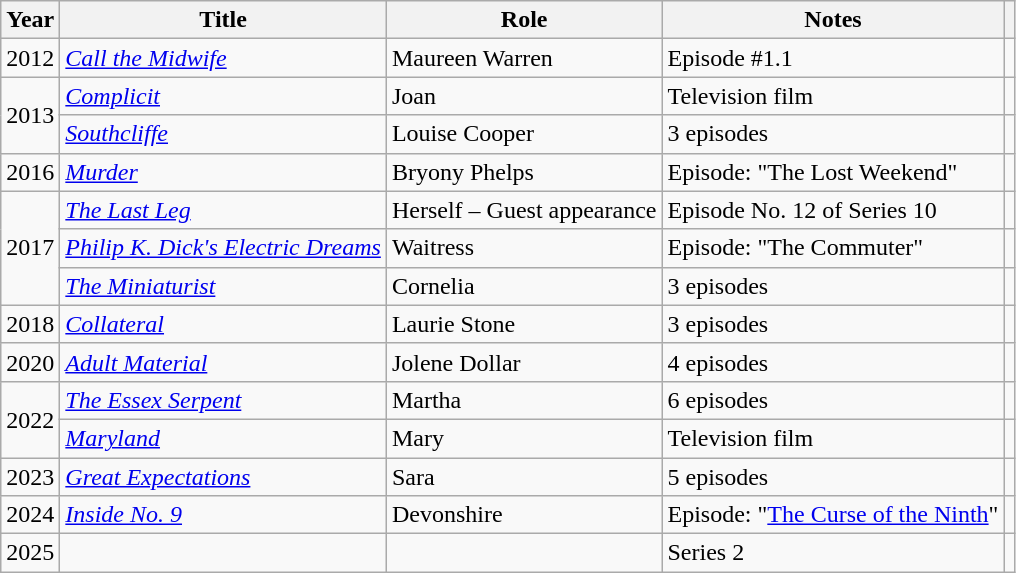<table class="wikitable">
<tr>
<th>Year</th>
<th>Title</th>
<th>Role</th>
<th>Notes</th>
<th class="unsortable"></th>
</tr>
<tr>
<td>2012</td>
<td><em><a href='#'>Call the Midwife</a></em></td>
<td>Maureen Warren</td>
<td>Episode #1.1</td>
<td></td>
</tr>
<tr>
<td rowspan="2">2013</td>
<td><em><a href='#'>Complicit</a></em></td>
<td>Joan</td>
<td>Television film</td>
<td></td>
</tr>
<tr>
<td><em><a href='#'>Southcliffe</a></em></td>
<td>Louise Cooper</td>
<td>3 episodes</td>
<td></td>
</tr>
<tr>
<td>2016</td>
<td><em><a href='#'>Murder</a></em></td>
<td>Bryony Phelps</td>
<td>Episode: "The Lost Weekend"</td>
<td></td>
</tr>
<tr>
<td rowspan="3">2017</td>
<td><em><a href='#'>The Last Leg</a></em></td>
<td>Herself – Guest appearance</td>
<td>Episode No. 12 of Series 10</td>
<td></td>
</tr>
<tr>
<td><em><a href='#'>Philip K. Dick's Electric Dreams</a></em></td>
<td>Waitress</td>
<td>Episode: "The Commuter"</td>
<td></td>
</tr>
<tr>
<td><em><a href='#'>The Miniaturist</a></em></td>
<td>Cornelia</td>
<td>3 episodes</td>
<td></td>
</tr>
<tr>
<td>2018</td>
<td><em><a href='#'>Collateral</a></em></td>
<td>Laurie Stone</td>
<td>3 episodes</td>
<td></td>
</tr>
<tr>
<td>2020</td>
<td><em><a href='#'>Adult Material</a></em></td>
<td>Jolene Dollar</td>
<td>4 episodes</td>
<td></td>
</tr>
<tr>
<td rowspan="2">2022</td>
<td><em><a href='#'>The Essex Serpent</a></em></td>
<td>Martha</td>
<td>6 episodes</td>
<td></td>
</tr>
<tr>
<td><em><a href='#'>Maryland</a></em></td>
<td>Mary</td>
<td>Television film</td>
<td></td>
</tr>
<tr>
<td>2023</td>
<td><em><a href='#'>Great Expectations</a></em></td>
<td>Sara</td>
<td>5 episodes</td>
<td></td>
</tr>
<tr>
<td>2024</td>
<td><em><a href='#'>Inside No. 9</a></em></td>
<td>Devonshire</td>
<td>Episode: "<a href='#'>The Curse of the Ninth</a>"</td>
<td></td>
</tr>
<tr>
<td>2025</td>
<td></td>
<td></td>
<td>Series 2</td>
<td></td>
</tr>
</table>
